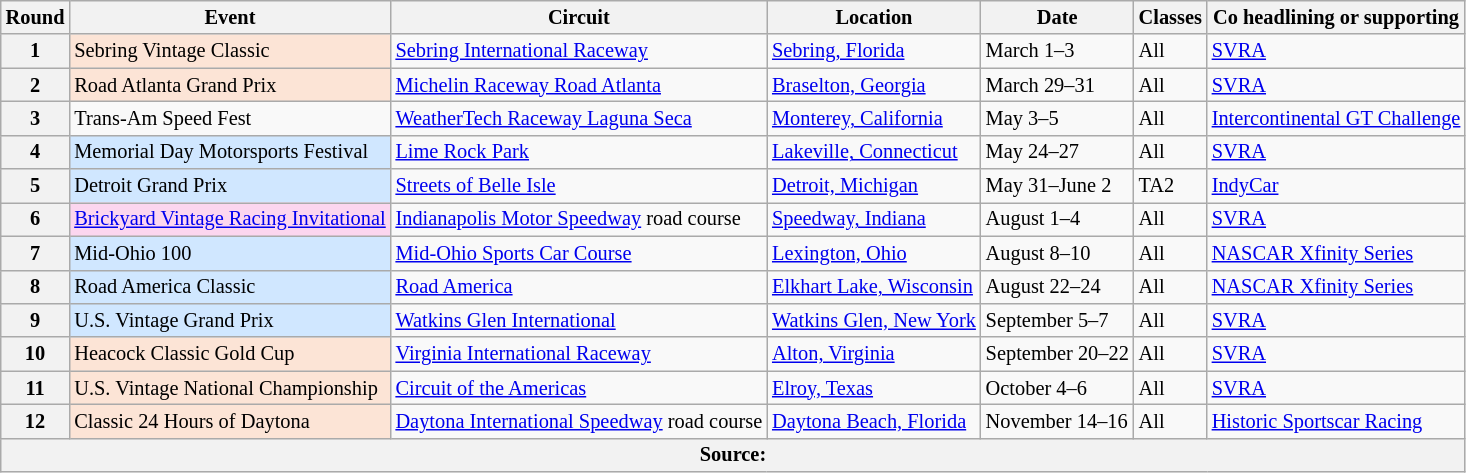<table class="wikitable" style="font-size: 85%;">
<tr>
<th>Round</th>
<th>Event</th>
<th>Circuit</th>
<th>Location</th>
<th>Date</th>
<th>Classes</th>
<th>Co headlining or supporting</th>
</tr>
<tr>
<th>1</th>
<td style="background:#fce4d6;">Sebring Vintage Classic</td>
<td> <a href='#'>Sebring International Raceway</a></td>
<td><a href='#'>Sebring, Florida</a></td>
<td>March 1–3</td>
<td>All</td>
<td><a href='#'>SVRA</a></td>
</tr>
<tr>
<th>2</th>
<td style="background:#fce4d6;">Road Atlanta Grand Prix</td>
<td> <a href='#'>Michelin Raceway Road Atlanta</a></td>
<td><a href='#'>Braselton, Georgia</a></td>
<td>March 29–31</td>
<td>All</td>
<td><a href='#'>SVRA</a></td>
</tr>
<tr>
<th>3</th>
<td>Trans-Am Speed Fest</td>
<td> <a href='#'>WeatherTech Raceway Laguna Seca</a></td>
<td><a href='#'>Monterey, California</a></td>
<td>May 3–5</td>
<td>All</td>
<td><a href='#'>Intercontinental GT Challenge</a></td>
</tr>
<tr>
<th>4</th>
<td style="background:#D0E7FF;">Memorial Day Motorsports Festival</td>
<td> <a href='#'>Lime Rock Park</a></td>
<td><a href='#'>Lakeville, Connecticut</a></td>
<td>May 24–27</td>
<td>All</td>
<td><a href='#'>SVRA</a></td>
</tr>
<tr>
<th>5</th>
<td style="background:#D0E7FF;">Detroit Grand Prix</td>
<td> <a href='#'>Streets of Belle Isle</a></td>
<td><a href='#'>Detroit, Michigan</a></td>
<td>May 31–June 2</td>
<td>TA2</td>
<td><a href='#'>IndyCar</a></td>
</tr>
<tr>
<th>6</th>
<td style="background:#fcd6ef;"><a href='#'>Brickyard Vintage Racing Invitational</a></td>
<td> <a href='#'>Indianapolis Motor Speedway</a> road course</td>
<td><a href='#'>Speedway, Indiana</a></td>
<td>August 1–4</td>
<td>All</td>
<td><a href='#'>SVRA</a></td>
</tr>
<tr>
<th>7</th>
<td style="background:#D0E7FF;">Mid-Ohio 100</td>
<td> <a href='#'>Mid-Ohio Sports Car Course</a></td>
<td><a href='#'>Lexington, Ohio</a></td>
<td>August 8–10</td>
<td>All</td>
<td><a href='#'>NASCAR Xfinity Series</a></td>
</tr>
<tr>
<th>8</th>
<td style="background:#D0E7FF;">Road America Classic</td>
<td> <a href='#'>Road America</a></td>
<td><a href='#'>Elkhart Lake, Wisconsin</a></td>
<td>August 22–24</td>
<td>All</td>
<td><a href='#'>NASCAR Xfinity Series</a></td>
</tr>
<tr>
<th>9</th>
<td style="background:#D0E7FF;">U.S. Vintage Grand Prix</td>
<td> <a href='#'>Watkins Glen International</a></td>
<td><a href='#'>Watkins Glen, New York</a></td>
<td>September 5–7</td>
<td>All</td>
<td><a href='#'>SVRA</a></td>
</tr>
<tr>
<th>10</th>
<td style="background:#fce4d6;">Heacock Classic Gold Cup</td>
<td> <a href='#'>Virginia International Raceway</a></td>
<td><a href='#'>Alton, Virginia</a></td>
<td>September 20–22</td>
<td>All</td>
<td><a href='#'>SVRA</a></td>
</tr>
<tr>
<th>11</th>
<td style="background:#fce4d6;">U.S. Vintage National Championship</td>
<td> <a href='#'>Circuit of the Americas</a></td>
<td><a href='#'>Elroy, Texas</a></td>
<td>October 4–6</td>
<td>All</td>
<td><a href='#'>SVRA</a></td>
</tr>
<tr>
<th>12</th>
<td style="background:#fce4d6;">Classic 24 Hours of Daytona</td>
<td> <a href='#'>Daytona International Speedway</a> road course</td>
<td><a href='#'>Daytona Beach, Florida</a></td>
<td>November 14–16</td>
<td>All</td>
<td><a href='#'>Historic Sportscar Racing</a></td>
</tr>
<tr>
<th colspan=7>Source:</th>
</tr>
</table>
